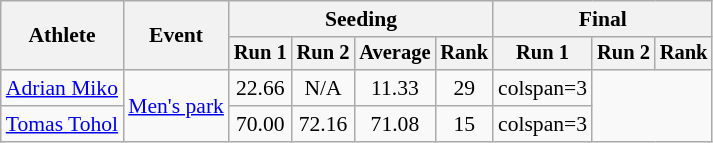<table class=wikitable style=font-size:90%;text-align:center>
<tr>
<th rowspan=2>Athlete</th>
<th rowspan=2>Event</th>
<th colspan=4>Seeding</th>
<th colspan=3>Final</th>
</tr>
<tr style=font-size:95%>
<th>Run 1</th>
<th>Run 2</th>
<th>Average</th>
<th>Rank</th>
<th>Run 1</th>
<th>Run 2</th>
<th>Rank</th>
</tr>
<tr>
<td align=left><a href='#'>Adrian Miko</a></td>
<td align=left rowspan=2><a href='#'>Men's park</a></td>
<td>22.66</td>
<td>N/A</td>
<td>11.33</td>
<td>29</td>
<td>colspan=3 </td>
</tr>
<tr>
<td align=left><a href='#'>Tomas Tohol</a></td>
<td>70.00</td>
<td>72.16</td>
<td>71.08</td>
<td>15</td>
<td>colspan=3 </td>
</tr>
</table>
